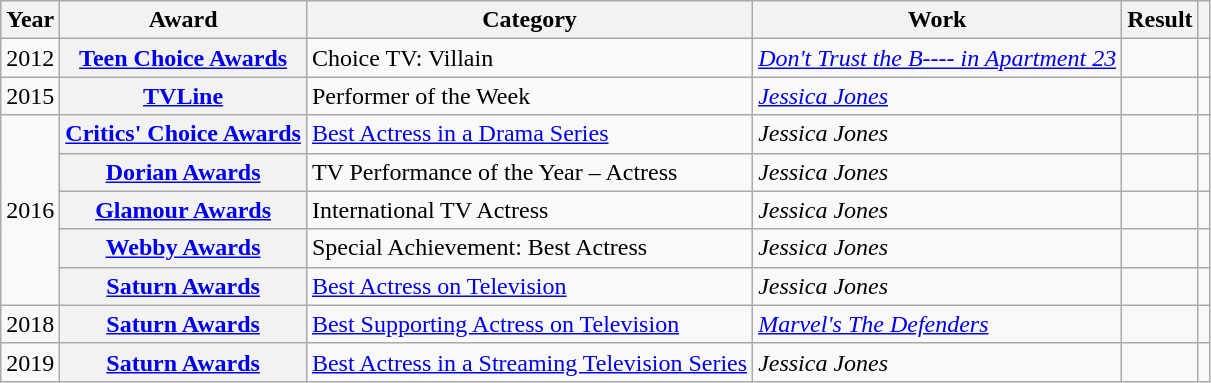<table class="wikitable plainrowheaders sortable">
<tr>
<th scope="col">Year</th>
<th scope="col">Award</th>
<th scope="col">Category</th>
<th scope="col">Work</th>
<th scope="col">Result</th>
<th scope="col" class="unsortable"></th>
</tr>
<tr>
<td>2012</td>
<th scope="row"><a href='#'>Teen Choice Awards</a></th>
<td>Choice TV: Villain</td>
<td><em><a href='#'>Don't Trust the B---- in Apartment 23</a></em></td>
<td></td>
<td style="text-align:center;"></td>
</tr>
<tr>
<td>2015</td>
<th scope="row"><a href='#'>TVLine</a></th>
<td>Performer of the Week</td>
<td><em><a href='#'>Jessica Jones</a></em></td>
<td></td>
<td style="text-align:center;"></td>
</tr>
<tr>
<td rowspan="5">2016</td>
<th scope="row"><a href='#'>Critics' Choice Awards</a></th>
<td><a href='#'>Best Actress in a Drama Series</a></td>
<td><em>Jessica Jones</em></td>
<td></td>
<td style="text-align:center;"></td>
</tr>
<tr>
<th scope="row"><a href='#'>Dorian Awards</a></th>
<td>TV Performance of the Year – Actress</td>
<td><em>Jessica Jones</em></td>
<td></td>
<td style="text-align:center;"></td>
</tr>
<tr>
<th scope="row"><a href='#'>Glamour Awards</a></th>
<td>International TV Actress</td>
<td><em>Jessica Jones</em></td>
<td></td>
<td></td>
</tr>
<tr>
<th scope="row"><a href='#'>Webby Awards</a></th>
<td>Special Achievement: Best Actress</td>
<td><em>Jessica Jones</em></td>
<td></td>
<td style="text-align:center;"></td>
</tr>
<tr>
<th scope="row"><a href='#'>Saturn Awards</a></th>
<td><a href='#'>Best Actress on Television</a></td>
<td><em>Jessica Jones</em></td>
<td></td>
<td style="text-align:center;"></td>
</tr>
<tr>
<td>2018</td>
<th scope="row"><a href='#'>Saturn Awards</a></th>
<td><a href='#'>Best Supporting Actress on Television</a></td>
<td><em><a href='#'>Marvel's The Defenders</a></em></td>
<td></td>
<td style="text-align:center;"></td>
</tr>
<tr>
<td>2019</td>
<th scope="row"><a href='#'>Saturn Awards</a></th>
<td><a href='#'>Best Actress in a Streaming Television Series</a></td>
<td><em>Jessica Jones</em></td>
<td></td>
<td style="text-align:center;"></td>
</tr>
</table>
